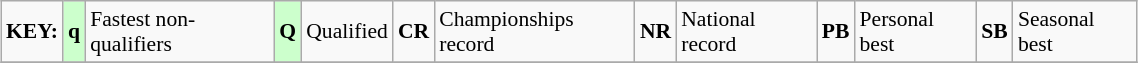<table class="wikitable" style="margin:0.5em auto; font-size:90%;position:relative;" width=60%>
<tr>
<td><strong>KEY:</strong></td>
<td bgcolor=ccffcc align=center><strong>q</strong></td>
<td>Fastest non-qualifiers</td>
<td bgcolor=ccffcc align=center><strong>Q</strong></td>
<td>Qualified</td>
<td align=center><strong>CR</strong></td>
<td>Championships record</td>
<td align=center><strong>NR</strong></td>
<td>National record</td>
<td align=center><strong>PB</strong></td>
<td>Personal best</td>
<td align=center><strong>SB</strong></td>
<td>Seasonal best</td>
</tr>
<tr>
</tr>
</table>
